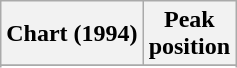<table class="wikitable plainrowheaders">
<tr>
<th>Chart (1994)</th>
<th>Peak<br>position</th>
</tr>
<tr>
</tr>
<tr>
</tr>
</table>
